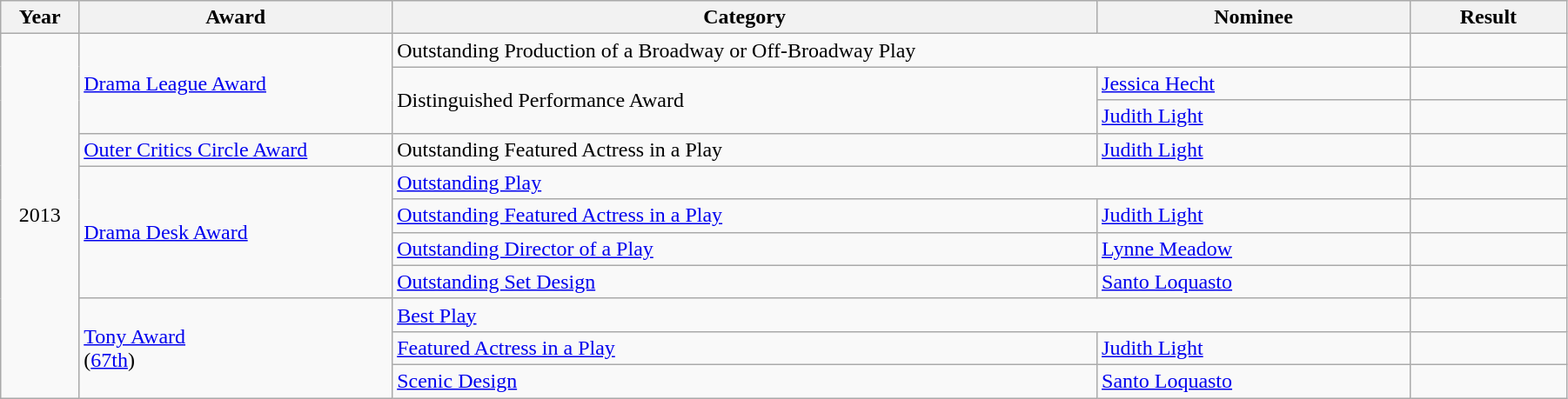<table class="wikitable" width="95%">
<tr>
<th width="5%">Year</th>
<th width="20%">Award</th>
<th width="45%">Category</th>
<th width="20%">Nominee</th>
<th width="10%">Result</th>
</tr>
<tr>
<td rowspan="11" align="center">2013</td>
<td rowspan="3"><a href='#'>Drama League Award</a></td>
<td colspan="2">Outstanding Production of a Broadway or Off-Broadway Play</td>
<td></td>
</tr>
<tr>
<td rowspan="2">Distinguished Performance Award</td>
<td><a href='#'>Jessica Hecht</a></td>
<td></td>
</tr>
<tr>
<td><a href='#'>Judith Light</a></td>
<td></td>
</tr>
<tr>
<td><a href='#'>Outer Critics Circle Award</a></td>
<td>Outstanding Featured Actress in a Play</td>
<td><a href='#'>Judith Light</a></td>
<td></td>
</tr>
<tr>
<td rowspan="4"><a href='#'>Drama Desk Award</a></td>
<td colspan="2"><a href='#'>Outstanding Play</a></td>
<td></td>
</tr>
<tr>
<td><a href='#'>Outstanding Featured Actress in a Play</a></td>
<td><a href='#'>Judith Light</a></td>
<td></td>
</tr>
<tr>
<td><a href='#'>Outstanding Director of a Play</a></td>
<td><a href='#'>Lynne Meadow</a></td>
<td></td>
</tr>
<tr>
<td><a href='#'>Outstanding Set Design</a></td>
<td><a href='#'>Santo Loquasto</a></td>
<td></td>
</tr>
<tr>
<td rowspan="3"><a href='#'>Tony Award</a><br>(<a href='#'>67th</a>)</td>
<td colspan="2"><a href='#'>Best Play</a></td>
<td></td>
</tr>
<tr>
<td><a href='#'>Featured Actress in a Play</a></td>
<td><a href='#'>Judith Light</a></td>
<td></td>
</tr>
<tr>
<td><a href='#'>Scenic Design</a></td>
<td><a href='#'>Santo Loquasto</a></td>
<td></td>
</tr>
</table>
